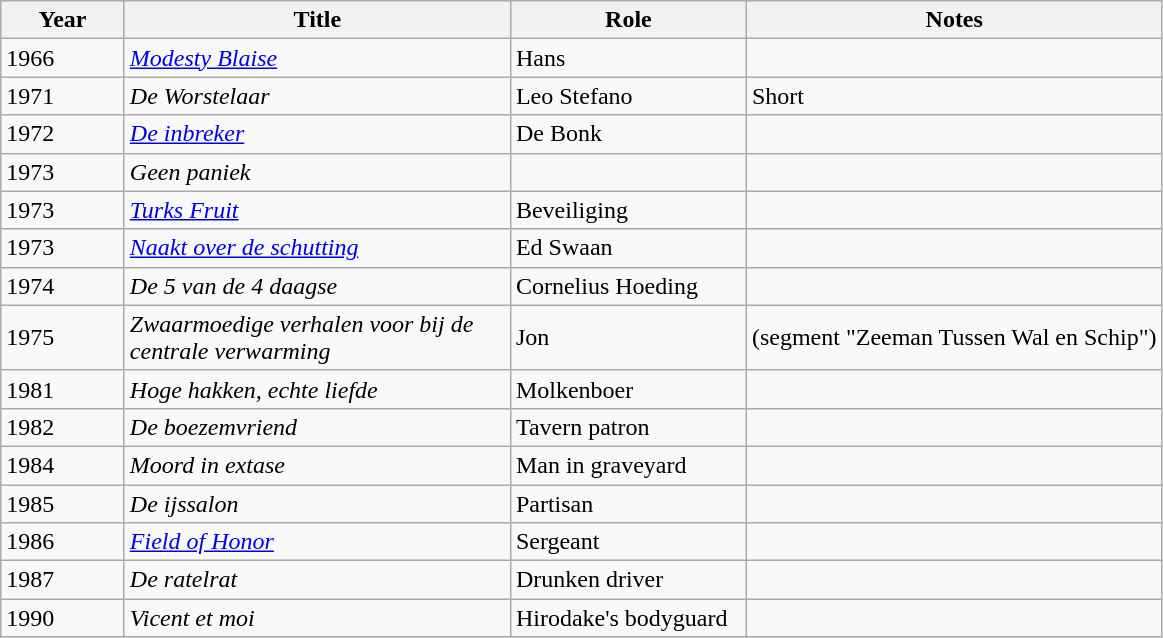<table class="wikitable sortable">
<tr>
<th style="width:75px;">Year</th>
<th style="width:250px;">Title</th>
<th style="width:150px;">Role</th>
<th class="unsortable">Notes</th>
</tr>
<tr>
<td>1966</td>
<td><em><a href='#'>Modesty Blaise</a></em></td>
<td>Hans</td>
<td></td>
</tr>
<tr>
<td>1971</td>
<td><em>De Worstelaar</em></td>
<td>Leo Stefano</td>
<td>Short</td>
</tr>
<tr>
<td>1972</td>
<td><em><a href='#'>De inbreker</a></em></td>
<td>De Bonk</td>
<td></td>
</tr>
<tr>
<td>1973</td>
<td><em>Geen paniek</em></td>
<td></td>
<td></td>
</tr>
<tr>
<td>1973</td>
<td><em><a href='#'>Turks Fruit</a></em></td>
<td>Beveiliging</td>
<td></td>
</tr>
<tr>
<td>1973</td>
<td><em><a href='#'>Naakt over de schutting</a></em></td>
<td>Ed Swaan</td>
<td></td>
</tr>
<tr>
<td>1974</td>
<td><em>De 5 van de 4 daagse</em></td>
<td>Cornelius Hoeding</td>
<td></td>
</tr>
<tr>
<td>1975</td>
<td><em>Zwaarmoedige verhalen voor bij de centrale verwarming</em></td>
<td>Jon</td>
<td>(segment "Zeeman Tussen Wal en Schip")</td>
</tr>
<tr>
<td>1981</td>
<td><em>Hoge hakken, echte liefde</em></td>
<td>Molkenboer</td>
<td></td>
</tr>
<tr>
<td>1982</td>
<td><em>De boezemvriend</em></td>
<td>Tavern patron</td>
<td></td>
</tr>
<tr>
<td>1984</td>
<td><em>Moord in extase</em></td>
<td>Man in graveyard</td>
<td></td>
</tr>
<tr>
<td>1985</td>
<td><em>De ijssalon</em></td>
<td>Partisan</td>
<td></td>
</tr>
<tr>
<td>1986</td>
<td><em><a href='#'>Field of Honor</a></em></td>
<td>Sergeant</td>
<td></td>
</tr>
<tr>
<td>1987</td>
<td><em>De ratelrat</em></td>
<td>Drunken driver</td>
<td></td>
</tr>
<tr>
<td>1990</td>
<td><em>Vicent et moi</em></td>
<td>Hirodake's bodyguard</td>
<td></td>
</tr>
</table>
